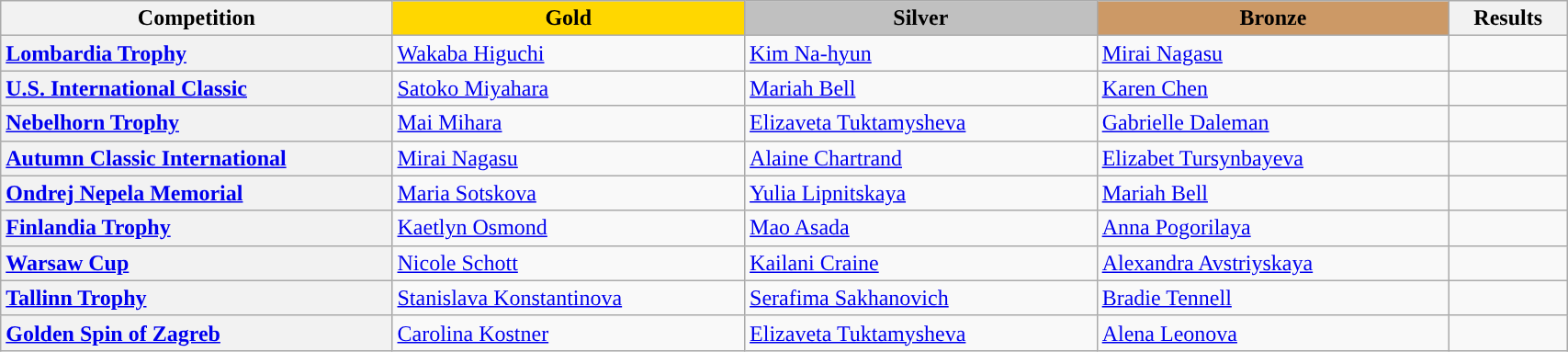<table class="wikitable unsortable" style="text-align:left; width:90%;">
<tr>
<th scope="col" style="text-align:center; width:25%;">Competition</th>
<td scope="col" style="text-align:center; width:22.5%; background:gold"><strong>Gold</strong></td>
<td scope="col" style="text-align:center; width:22.5%; background:silver"><strong>Silver</strong></td>
<td scope="col" style="text-align:center; width:22.5%; background:#c96"><strong>Bronze</strong></td>
<th scope="col" style="text-align:center; width:7.5%;">Results</th>
</tr>
<tr>
<th scope="row" style="text-align:left"> <a href='#'>Lombardia Trophy</a></th>
<td> <a href='#'>Wakaba Higuchi</a></td>
<td> <a href='#'>Kim Na-hyun</a></td>
<td> <a href='#'>Mirai Nagasu</a></td>
<td></td>
</tr>
<tr>
<th scope="row" style="text-align:left"> <a href='#'>U.S. International Classic</a></th>
<td> <a href='#'>Satoko Miyahara</a></td>
<td> <a href='#'>Mariah Bell</a></td>
<td> <a href='#'>Karen Chen</a></td>
<td></td>
</tr>
<tr>
<th scope="row" style="text-align:left"> <a href='#'>Nebelhorn Trophy</a></th>
<td> <a href='#'>Mai Mihara</a></td>
<td> <a href='#'>Elizaveta Tuktamysheva</a></td>
<td> <a href='#'>Gabrielle Daleman</a></td>
<td></td>
</tr>
<tr>
<th scope="row" style="text-align:left"> <a href='#'>Autumn Classic International</a></th>
<td> <a href='#'>Mirai Nagasu</a></td>
<td> <a href='#'>Alaine Chartrand</a></td>
<td> <a href='#'>Elizabet Tursynbayeva</a></td>
<td></td>
</tr>
<tr>
<th scope="row" style="text-align:left"> <a href='#'>Ondrej Nepela Memorial</a></th>
<td> <a href='#'>Maria Sotskova</a></td>
<td> <a href='#'>Yulia Lipnitskaya</a></td>
<td> <a href='#'>Mariah Bell</a></td>
<td></td>
</tr>
<tr>
<th scope="row" style="text-align:left"> <a href='#'>Finlandia Trophy</a></th>
<td> <a href='#'>Kaetlyn Osmond</a></td>
<td> <a href='#'>Mao Asada</a></td>
<td> <a href='#'>Anna Pogorilaya</a></td>
<td></td>
</tr>
<tr>
<th scope="row" style="text-align:left"> <a href='#'>Warsaw Cup</a></th>
<td> <a href='#'>Nicole Schott</a></td>
<td> <a href='#'>Kailani Craine</a></td>
<td> <a href='#'>Alexandra Avstriyskaya</a></td>
<td></td>
</tr>
<tr>
<th scope="row" style="text-align:left"> <a href='#'>Tallinn Trophy</a></th>
<td> <a href='#'>Stanislava Konstantinova</a></td>
<td> <a href='#'>Serafima Sakhanovich</a></td>
<td> <a href='#'>Bradie Tennell</a></td>
<td></td>
</tr>
<tr>
<th scope="row" style="text-align:left"> <a href='#'>Golden Spin of Zagreb</a></th>
<td> <a href='#'>Carolina Kostner</a></td>
<td> <a href='#'>Elizaveta Tuktamysheva</a></td>
<td> <a href='#'>Alena Leonova</a></td>
<td></td>
</tr>
</table>
